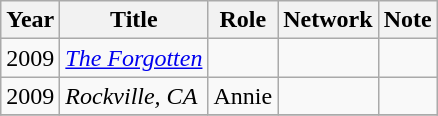<table class="wikitable sortable">
<tr>
<th>Year</th>
<th>Title</th>
<th>Role</th>
<th>Network</th>
<th>Note</th>
</tr>
<tr>
<td>2009</td>
<td><em><a href='#'>The Forgotten</a></em></td>
<td></td>
<td></td>
<td></td>
</tr>
<tr>
<td>2009</td>
<td><em>Rockville, CA</em></td>
<td>Annie</td>
<td></td>
<td></td>
</tr>
<tr>
</tr>
</table>
